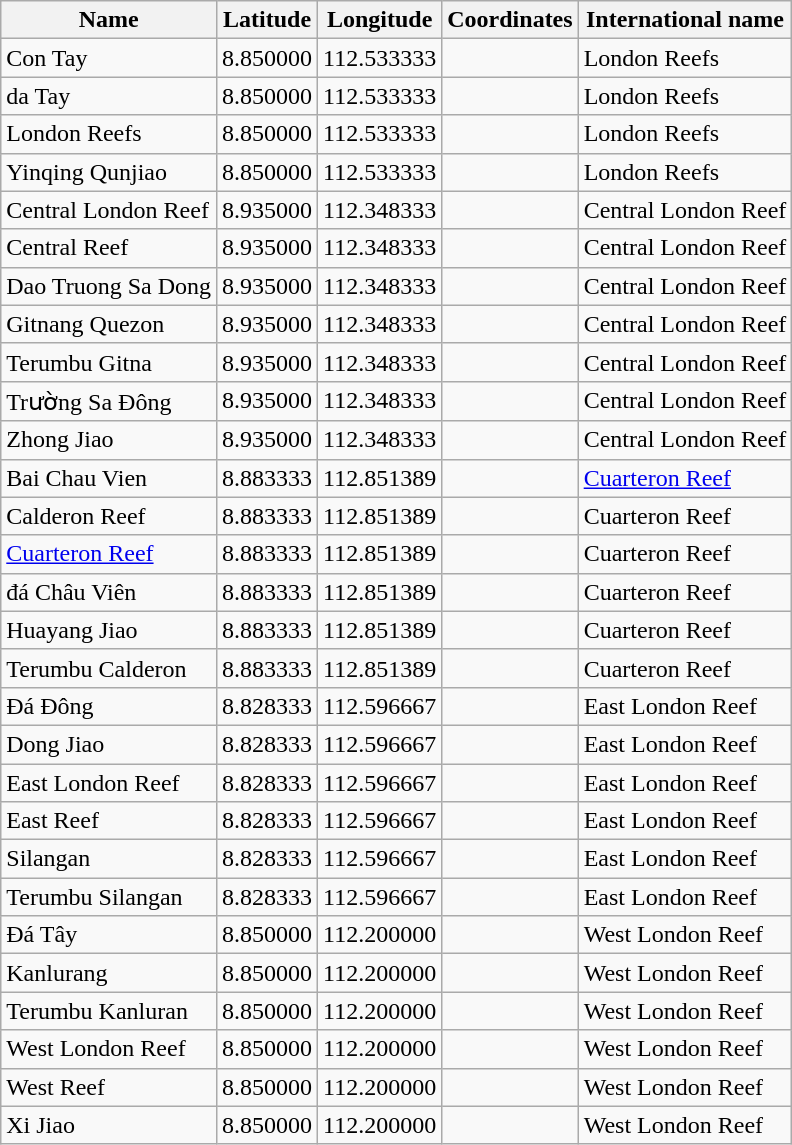<table class="wikitable sortable">
<tr>
<th>Name</th>
<th>Latitude</th>
<th>Longitude</th>
<th>Coordinates</th>
<th>International name</th>
</tr>
<tr>
<td>Con Tay</td>
<td>8.850000</td>
<td>112.533333</td>
<td></td>
<td>London Reefs</td>
</tr>
<tr>
<td>da Tay</td>
<td>8.850000</td>
<td>112.533333</td>
<td></td>
<td>London Reefs</td>
</tr>
<tr>
<td>London Reefs</td>
<td>8.850000</td>
<td>112.533333</td>
<td></td>
<td>London Reefs</td>
</tr>
<tr>
<td>Yinqing Qunjiao</td>
<td>8.850000</td>
<td>112.533333</td>
<td></td>
<td>London Reefs</td>
</tr>
<tr>
<td>Central London Reef</td>
<td>8.935000</td>
<td>112.348333</td>
<td></td>
<td>Central London Reef</td>
</tr>
<tr>
<td>Central Reef</td>
<td>8.935000</td>
<td>112.348333</td>
<td></td>
<td>Central London Reef</td>
</tr>
<tr>
<td>Dao Truong Sa Dong</td>
<td>8.935000</td>
<td>112.348333</td>
<td></td>
<td>Central London Reef</td>
</tr>
<tr>
<td>Gitnang Quezon</td>
<td>8.935000</td>
<td>112.348333</td>
<td></td>
<td>Central London Reef</td>
</tr>
<tr>
<td>Terumbu Gitna</td>
<td>8.935000</td>
<td>112.348333</td>
<td></td>
<td>Central London Reef</td>
</tr>
<tr>
<td>Trường Sa Đông</td>
<td>8.935000</td>
<td>112.348333</td>
<td></td>
<td>Central London Reef</td>
</tr>
<tr>
<td>Zhong Jiao</td>
<td>8.935000</td>
<td>112.348333</td>
<td></td>
<td>Central London Reef</td>
</tr>
<tr>
<td>Bai Chau Vien</td>
<td>8.883333</td>
<td>112.851389</td>
<td></td>
<td><a href='#'>Cuarteron Reef</a></td>
</tr>
<tr>
<td>Calderon Reef</td>
<td>8.883333</td>
<td>112.851389</td>
<td></td>
<td>Cuarteron Reef</td>
</tr>
<tr>
<td><a href='#'>Cuarteron Reef</a></td>
<td>8.883333</td>
<td>112.851389</td>
<td></td>
<td>Cuarteron Reef</td>
</tr>
<tr>
<td>đá Châu Viên</td>
<td>8.883333</td>
<td>112.851389</td>
<td></td>
<td>Cuarteron Reef</td>
</tr>
<tr>
<td>Huayang Jiao</td>
<td>8.883333</td>
<td>112.851389</td>
<td></td>
<td>Cuarteron Reef</td>
</tr>
<tr>
<td>Terumbu Calderon</td>
<td>8.883333</td>
<td>112.851389</td>
<td></td>
<td>Cuarteron Reef</td>
</tr>
<tr>
<td>Đá Đông</td>
<td>8.828333</td>
<td>112.596667</td>
<td></td>
<td>East London Reef</td>
</tr>
<tr>
<td>Dong Jiao</td>
<td>8.828333</td>
<td>112.596667</td>
<td></td>
<td>East London Reef</td>
</tr>
<tr>
<td>East London Reef</td>
<td>8.828333</td>
<td>112.596667</td>
<td></td>
<td>East London Reef</td>
</tr>
<tr>
<td>East Reef</td>
<td>8.828333</td>
<td>112.596667</td>
<td></td>
<td>East London Reef</td>
</tr>
<tr>
<td>Silangan</td>
<td>8.828333</td>
<td>112.596667</td>
<td></td>
<td>East London Reef</td>
</tr>
<tr>
<td>Terumbu Silangan</td>
<td>8.828333</td>
<td>112.596667</td>
<td></td>
<td>East London Reef</td>
</tr>
<tr>
<td>Đá Tây</td>
<td>8.850000</td>
<td>112.200000</td>
<td></td>
<td>West London Reef</td>
</tr>
<tr>
<td>Kanlurang</td>
<td>8.850000</td>
<td>112.200000</td>
<td></td>
<td>West London Reef</td>
</tr>
<tr>
<td>Terumbu Kanluran</td>
<td>8.850000</td>
<td>112.200000</td>
<td></td>
<td>West London Reef</td>
</tr>
<tr>
<td>West London Reef</td>
<td>8.850000</td>
<td>112.200000</td>
<td></td>
<td>West London Reef</td>
</tr>
<tr>
<td>West Reef</td>
<td>8.850000</td>
<td>112.200000</td>
<td></td>
<td>West London Reef</td>
</tr>
<tr>
<td>Xi Jiao</td>
<td>8.850000</td>
<td>112.200000</td>
<td></td>
<td>West London Reef</td>
</tr>
</table>
